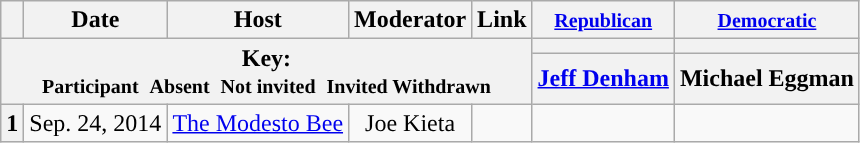<table class="wikitable" style="text-align:center;">
<tr>
<th scope="col"></th>
<th scope="col">Date</th>
<th scope="col">Host</th>
<th scope="col">Moderator</th>
<th scope="col">Link</th>
<th scope="col"><small><a href='#'>Republican</a></small></th>
<th scope="col"><small><a href='#'>Democratic</a></small></th>
</tr>
<tr>
<th colspan="5" rowspan="2">Key:<br> <small>Participant </small>  <small>Absent </small>  <small>Not invited </small>  <small>Invited  Withdrawn</small></th>
<th scope="col" style="background:"></th>
<th scope="col" style="background:"></th>
</tr>
<tr>
<th scope="col"><a href='#'>Jeff Denham</a></th>
<th scope="col">Michael Eggman</th>
</tr>
<tr>
<th>1</th>
<td style="white-space:nowrap;">Sep. 24, 2014</td>
<td style="white-space:nowrap;"><a href='#'>The Modesto Bee</a></td>
<td style="white-space:nowrap;">Joe Kieta</td>
<td style="white-space:nowrap;"></td>
<td></td>
<td></td>
</tr>
</table>
